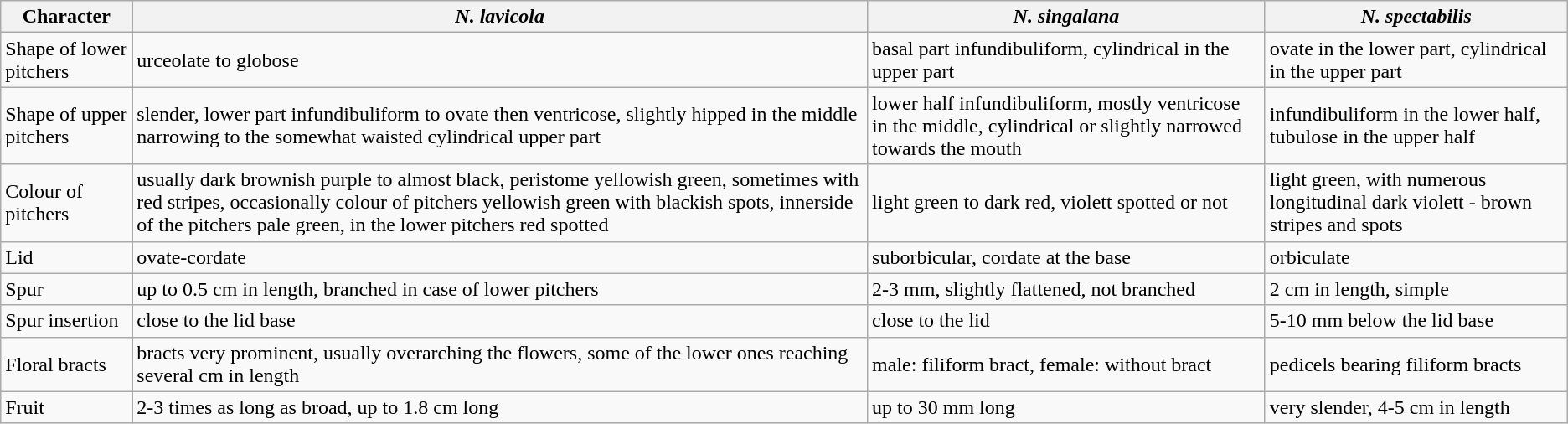<table class="wikitable" text-align: left;">
<tr>
<th>Character</th>
<th><em>N. lavicola</em></th>
<th><em>N. singalana</em></th>
<th><em>N. spectabilis</em></th>
</tr>
<tr>
<td>Shape of lower pitchers</td>
<td>urceolate to globose</td>
<td>basal part infundibuliform, cylindrical in the upper part</td>
<td>ovate in the lower part, cylindrical in the upper part</td>
</tr>
<tr>
<td>Shape of upper pitchers</td>
<td>slender, lower part infundibuliform to ovate then ventricose, slightly hipped in the middle narrowing to the somewhat waisted cylindrical upper part</td>
<td>lower half infundibuliform, mostly ventricose in the middle, cylindrical or slightly narrowed towards the mouth</td>
<td>infundibuliform in the lower half, tubulose in the upper half</td>
</tr>
<tr>
<td>Colour of pitchers</td>
<td>usually dark brownish purple to almost black, peristome yellowish green, sometimes with red stripes, occasionally colour of pitchers yellowish green with blackish spots, innerside of the pitchers pale green, in the lower pitchers red spotted</td>
<td>light green to dark red, violett spotted or not</td>
<td>light green, with numerous longitudinal dark violett - brown stripes and spots</td>
</tr>
<tr>
<td>Lid</td>
<td>ovate-cordate</td>
<td>suborbicular, cordate at the base</td>
<td>orbiculate</td>
</tr>
<tr>
<td>Spur</td>
<td>up to 0.5 cm in length, branched in case of lower pitchers</td>
<td>2-3 mm, slightly flattened, not branched</td>
<td>2 cm in length, simple</td>
</tr>
<tr>
<td>Spur insertion</td>
<td>close to the lid base</td>
<td>close to the lid</td>
<td>5-10 mm below the lid base</td>
</tr>
<tr>
<td>Floral bracts</td>
<td>bracts very prominent, usually overarching the flowers, some of the lower ones reaching several cm in length</td>
<td>male: filiform bract, female: without bract</td>
<td>pedicels bearing filiform bracts</td>
</tr>
<tr>
<td>Fruit</td>
<td>2-3 times as long as broad, up to 1.8 cm long</td>
<td>up to 30 mm long</td>
<td>very slender, 4-5 cm in length</td>
</tr>
</table>
